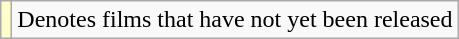<table class="wikitable">
<tr>
<td style="background:#ffc;"></td>
<td>Denotes films that have not yet been released</td>
</tr>
</table>
